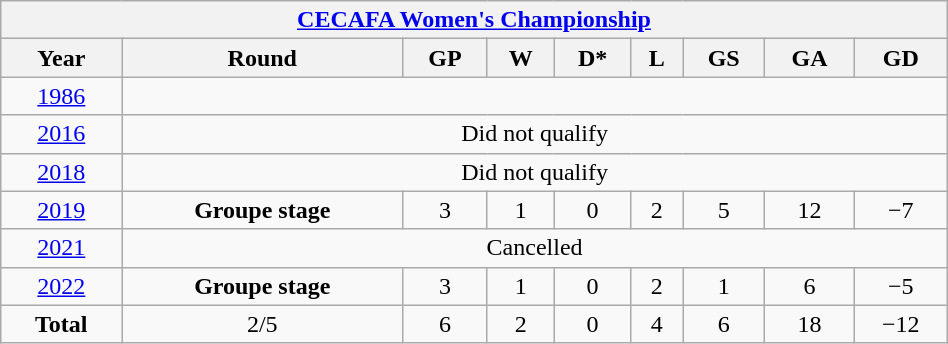<table class="wikitable" style="text-align: center; width:50%;">
<tr>
<th colspan=10><a href='#'>CECAFA Women's Championship</a></th>
</tr>
<tr>
<th>Year</th>
<th>Round</th>
<th>GP</th>
<th>W</th>
<th>D*</th>
<th>L</th>
<th>GS</th>
<th>GA</th>
<th>GD</th>
</tr>
<tr>
<td> <a href='#'>1986</a></td>
</tr>
<tr>
<td> <a href='#'>2016</a></td>
<td colspan=8>Did not qualify</td>
</tr>
<tr>
<td> <a href='#'>2018</a></td>
<td colspan=8>Did not qualify</td>
</tr>
<tr>
<td> <a href='#'>2019</a></td>
<td><strong>Groupe stage</strong></td>
<td>3</td>
<td>1</td>
<td>0</td>
<td>2</td>
<td>5</td>
<td>12</td>
<td>−7</td>
</tr>
<tr>
<td> <a href='#'>2021</a></td>
<td colspan=8>Cancelled</td>
</tr>
<tr>
<td> <a href='#'>2022</a></td>
<td><strong>Groupe stage</strong></td>
<td>3</td>
<td>1</td>
<td>0</td>
<td>2</td>
<td>1</td>
<td>6</td>
<td>−5</td>
</tr>
<tr>
<td><strong>Total</strong></td>
<td>2/5</td>
<td>6</td>
<td>2</td>
<td>0</td>
<td>4</td>
<td>6</td>
<td>18</td>
<td>−12</td>
</tr>
</table>
